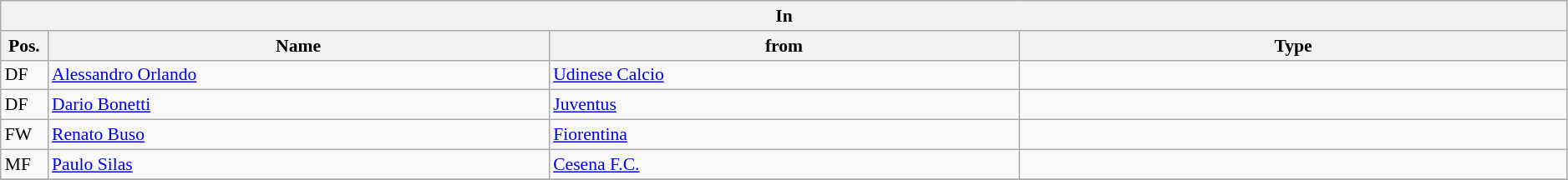<table class="wikitable" style="font-size:90%;width:99%;">
<tr>
<th colspan="4">In</th>
</tr>
<tr>
<th width=3%>Pos.</th>
<th width=32%>Name</th>
<th width=30%>from</th>
<th width=35%>Type</th>
</tr>
<tr>
<td>DF</td>
<td><a href='#'>Alessandro Orlando</a></td>
<td><a href='#'>Udinese Calcio</a></td>
<td></td>
</tr>
<tr>
<td>DF</td>
<td><a href='#'>Dario Bonetti</a></td>
<td><a href='#'>Juventus</a></td>
<td></td>
</tr>
<tr>
<td>FW</td>
<td><a href='#'>Renato Buso</a></td>
<td><a href='#'>Fiorentina</a></td>
<td></td>
</tr>
<tr>
<td>MF</td>
<td><a href='#'>Paulo Silas</a></td>
<td><a href='#'>Cesena F.C.</a></td>
<td></td>
</tr>
<tr>
</tr>
</table>
